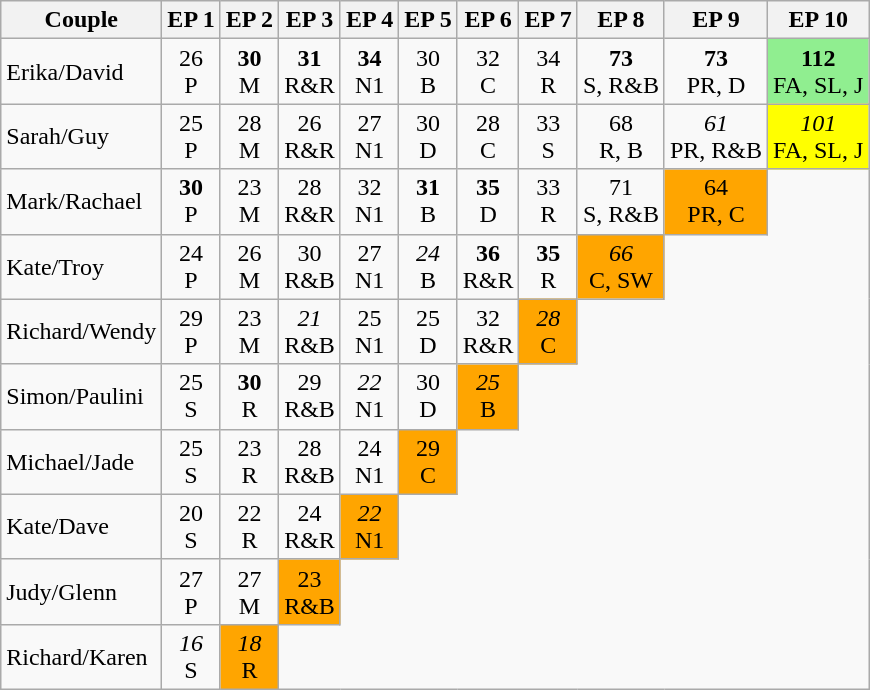<table class="wikitable">
<tr>
<th>Couple</th>
<th>EP 1</th>
<th>EP 2</th>
<th>EP 3</th>
<th>EP 4</th>
<th>EP 5</th>
<th>EP 6</th>
<th>EP 7</th>
<th>EP 8</th>
<th>EP 9</th>
<th>EP 10</th>
</tr>
<tr>
<td>Erika/David</td>
<td align=center>26<br>P</td>
<td align=center><span><strong>30</strong><br></span>M</td>
<td align=center><span><strong>31</strong><br></span>R&R</td>
<td align=center><span><strong>34</strong><br></span>N1</td>
<td align=center>30<br>B</td>
<td align=center>32<br>C</td>
<td align=center>34<br>R</td>
<td align=center><span><strong>73</strong><br></span>S, R&B</td>
<td align=center><span><strong>73</strong><br></span>PR, D</td>
<td bgcolor="lightgreen" align=center><span><strong>112</strong><br></span>FA, SL, J</td>
</tr>
<tr>
<td>Sarah/Guy</td>
<td align=center>25<br>P</td>
<td align=center>28<br>M</td>
<td align=center>26<br>R&R</td>
<td align=center>27<br>N1</td>
<td align=center>30<br>D</td>
<td align=center>28<br>C</td>
<td align=center>33<br>S</td>
<td align=center>68<br>R, B</td>
<td align=center><span><em>61</em><br></span>PR, R&B</td>
<td bgcolor="yellow" align=center><span><em>101</em><br></span>FA, SL, J</td>
</tr>
<tr>
<td>Mark/Rachael</td>
<td align=center><span><strong>30</strong><br></span>P</td>
<td align=center>23<br>M</td>
<td align=center>28<br>R&R</td>
<td align=center>32<br>N1</td>
<td align=center><span><strong>31</strong><br></span>B</td>
<td align=center><span><strong>35</strong><br></span>D</td>
<td align=center>33<br>R</td>
<td align=center>71<br>S, R&B</td>
<td bgcolor="orange" align=center>64<br>PR, C</td>
</tr>
<tr>
<td>Kate/Troy</td>
<td align=center>24<br>P</td>
<td align=center>26<br>M</td>
<td align=center>30<br>R&B</td>
<td align=center>27<br>N1</td>
<td align=center><span><em>24</em><br></span>B</td>
<td align=center><span><strong>36</strong><br></span>R&R</td>
<td align=center><span><strong>35</strong><br></span>R</td>
<td bgcolor="orange" align=center><span><em>66</em><br></span>C, SW</td>
</tr>
<tr>
<td>Richard/Wendy</td>
<td align=center>29<br>P</td>
<td align=center>23<br>M</td>
<td align=center><span><em>21</em><br></span>R&B</td>
<td align=center>25<br>N1</td>
<td align=center>25<br>D</td>
<td align=center>32<br>R&R</td>
<td bgcolor="orange" align=center><span><em>28</em><br></span>C</td>
</tr>
<tr>
<td>Simon/Paulini</td>
<td align=center>25<br>S</td>
<td align=center><span><strong>30</strong><br></span>R</td>
<td align=center>29<br>R&B</td>
<td align=center><span><em>22</em><br></span>N1</td>
<td align=center>30<br>D</td>
<td bgcolor="orange" align=center><span><em>25</em><br></span>B</td>
</tr>
<tr>
<td>Michael/Jade</td>
<td align=center>25<br>S</td>
<td align=center>23<br>R</td>
<td align=center>28<br>R&B</td>
<td align=center>24<br>N1</td>
<td bgcolor="orange" align=center>29<br>C</td>
</tr>
<tr>
<td>Kate/Dave</td>
<td align=center>20<br>S</td>
<td align=center>22<br>R</td>
<td align=center>24<br>R&R</td>
<td bgcolor="orange" align=center><span><em>22</em><br></span>N1</td>
</tr>
<tr>
<td>Judy/Glenn</td>
<td align=center>27<br>P</td>
<td align=center>27<br>M</td>
<td bgcolor="orange" align=center>23<br>R&B</td>
</tr>
<tr>
<td>Richard/Karen</td>
<td align=center><span><em>16</em><br></span>S</td>
<td bgcolor="orange" align=center><span><em>18</em><br></span>R</td>
</tr>
</table>
